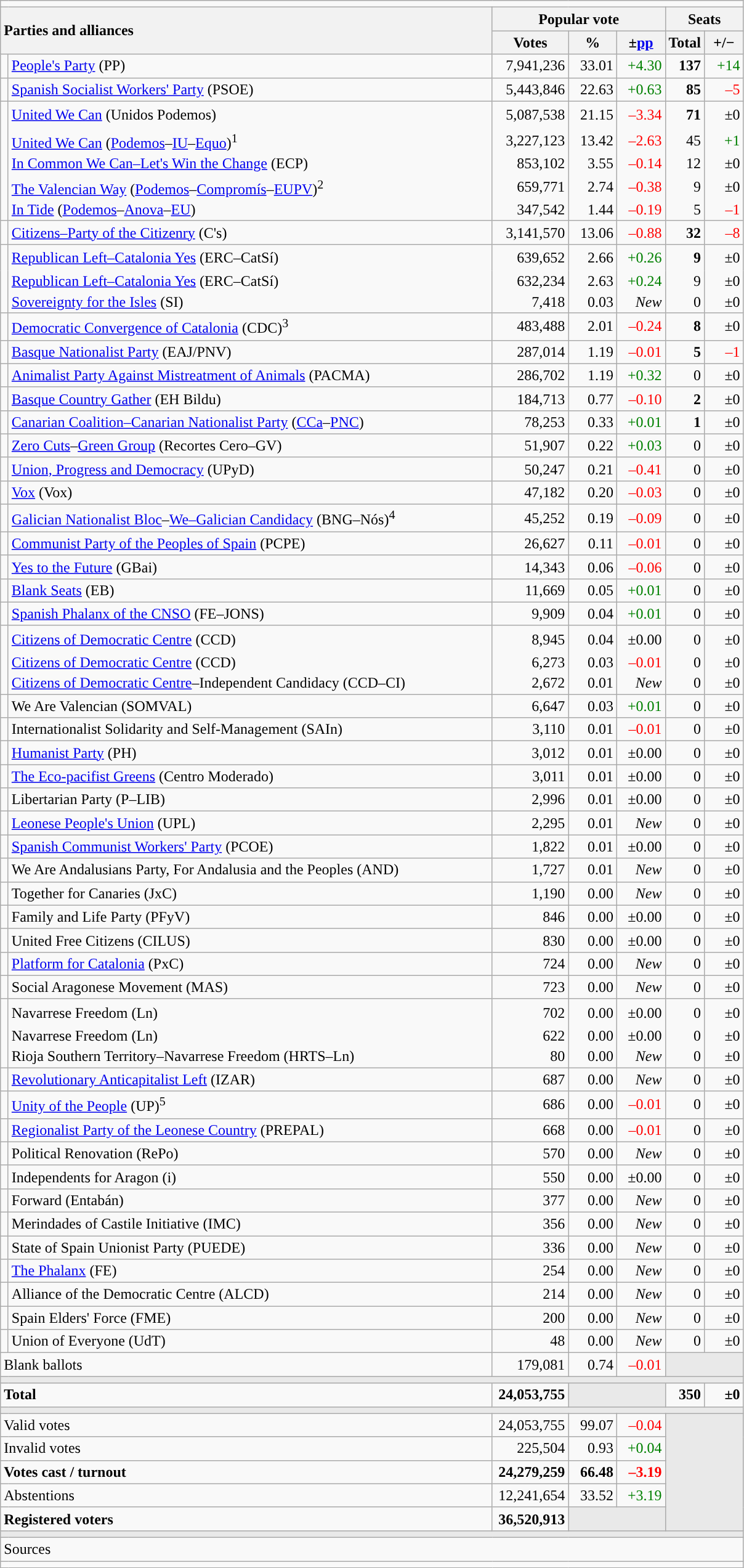<table class="wikitable" style="text-align:right;">
<tr>
<td colspan="7"></td>
</tr>
<tr>
<th style="text-align:left;" rowspan="2" colspan="2" width="525">Parties and alliances</th>
<th colspan="3">Popular vote</th>
<th colspan="2">Seats</th>
</tr>
<tr>
<th width="75">Votes</th>
<th width="45">%</th>
<th width="45">±<a href='#'>pp</a></th>
<th width="35">Total</th>
<th width="35">+/−</th>
</tr>
<tr>
<td width="1" style="color:inherit;background:"></td>
<td align="left"><a href='#'>People's Party</a> (PP)</td>
<td>7,941,236</td>
<td>33.01</td>
<td style="color:green;">+4.30</td>
<td><strong>137</strong></td>
<td style="color:green;">+14</td>
</tr>
<tr>
<td style="color:inherit;background:"></td>
<td align="left"><a href='#'>Spanish Socialist Workers' Party</a> (PSOE)</td>
<td>5,443,846</td>
<td>22.63</td>
<td style="color:green;">+0.63</td>
<td><strong>85</strong></td>
<td style="color:red;">–5</td>
</tr>
<tr style="line-height:22px;">
<td rowspan="5" style="color:inherit;background:"></td>
<td align="left"><a href='#'>United We Can</a> (Unidos Podemos)</td>
<td>5,087,538</td>
<td>21.15</td>
<td style="color:red;">–3.34</td>
<td><strong>71</strong></td>
<td>±0</td>
</tr>
<tr style="border-bottom-style:hidden; border-top-style:hidden; line-height:16px;">
<td align="left"><span><a href='#'>United We Can</a> (<a href='#'>Podemos</a>–<a href='#'>IU</a>–<a href='#'>Equo</a>)<sup>1</sup></span></td>
<td>3,227,123</td>
<td>13.42</td>
<td style="color:red;">–2.63</td>
<td>45</td>
<td style="color:green;">+1</td>
</tr>
<tr style="border-bottom-style:hidden; line-height:16px;">
<td align="left"><span><a href='#'>In Common We Can–Let's Win the Change</a> (ECP)</span></td>
<td>853,102</td>
<td>3.55</td>
<td style="color:red;">–0.14</td>
<td>12</td>
<td>±0</td>
</tr>
<tr style="border-bottom-style:hidden; line-height:16px;">
<td align="left"><span><a href='#'>The Valencian Way</a> (<a href='#'>Podemos</a>–<a href='#'>Compromís</a>–<a href='#'>EUPV</a>)<sup>2</sup></span></td>
<td>659,771</td>
<td>2.74</td>
<td style="color:red;">–0.38</td>
<td>9</td>
<td>±0</td>
</tr>
<tr style="line-height:16px;">
<td align="left"><span><a href='#'>In Tide</a> (<a href='#'>Podemos</a>–<a href='#'>Anova</a>–<a href='#'>EU</a>)</span></td>
<td>347,542</td>
<td>1.44</td>
<td style="color:red;">–0.19</td>
<td>5</td>
<td style="color:red;">–1</td>
</tr>
<tr>
<td style="color:inherit;background:"></td>
<td align="left"><a href='#'>Citizens–Party of the Citizenry</a> (C's)</td>
<td>3,141,570</td>
<td>13.06</td>
<td style="color:red;">–0.88</td>
<td><strong>32</strong></td>
<td style="color:red;">–8</td>
</tr>
<tr style="line-height:22px;">
<td rowspan="3" style="color:inherit;background:"></td>
<td align="left"><a href='#'>Republican Left–Catalonia Yes</a> (ERC–CatSí)</td>
<td>639,652</td>
<td>2.66</td>
<td style="color:green;">+0.26</td>
<td><strong>9</strong></td>
<td>±0</td>
</tr>
<tr style="border-bottom-style:hidden; border-top-style:hidden; line-height:16px;">
<td align="left"><span><a href='#'>Republican Left–Catalonia Yes</a> (ERC–CatSí)</span></td>
<td>632,234</td>
<td>2.63</td>
<td style="color:green;">+0.24</td>
<td>9</td>
<td>±0</td>
</tr>
<tr style="line-height:16px;">
<td align="left"><span><a href='#'>Sovereignty for the Isles</a> (SI)</span></td>
<td>7,418</td>
<td>0.03</td>
<td><em>New</em></td>
<td>0</td>
<td>±0</td>
</tr>
<tr>
<td style="color:inherit;background:"></td>
<td align="left"><a href='#'>Democratic Convergence of Catalonia</a> (CDC)<sup>3</sup></td>
<td>483,488</td>
<td>2.01</td>
<td style="color:red;">–0.24</td>
<td><strong>8</strong></td>
<td>±0</td>
</tr>
<tr>
<td style="color:inherit;background:"></td>
<td align="left"><a href='#'>Basque Nationalist Party</a> (EAJ/PNV)</td>
<td>287,014</td>
<td>1.19</td>
<td style="color:red;">–0.01</td>
<td><strong>5</strong></td>
<td style="color:red;">–1</td>
</tr>
<tr>
<td style="color:inherit;background:"></td>
<td align="left"><a href='#'>Animalist Party Against Mistreatment of Animals</a> (PACMA)</td>
<td>286,702</td>
<td>1.19</td>
<td style="color:green;">+0.32</td>
<td>0</td>
<td>±0</td>
</tr>
<tr>
<td style="color:inherit;background:"></td>
<td align="left"><a href='#'>Basque Country Gather</a> (EH Bildu)</td>
<td>184,713</td>
<td>0.77</td>
<td style="color:red;">–0.10</td>
<td><strong>2</strong></td>
<td>±0</td>
</tr>
<tr>
<td style="color:inherit;background:"></td>
<td align="left"><a href='#'>Canarian Coalition–Canarian Nationalist Party</a> (<a href='#'>CCa</a>–<a href='#'>PNC</a>)</td>
<td>78,253</td>
<td>0.33</td>
<td style="color:green;">+0.01</td>
<td><strong>1</strong></td>
<td>±0</td>
</tr>
<tr>
<td style="color:inherit;background:"></td>
<td align="left"><a href='#'>Zero Cuts</a>–<a href='#'>Green Group</a> (Recortes Cero–GV)</td>
<td>51,907</td>
<td>0.22</td>
<td style="color:green;">+0.03</td>
<td>0</td>
<td>±0</td>
</tr>
<tr>
<td style="color:inherit;background:"></td>
<td align="left"><a href='#'>Union, Progress and Democracy</a> (UPyD)</td>
<td>50,247</td>
<td>0.21</td>
<td style="color:red;">–0.41</td>
<td>0</td>
<td>±0</td>
</tr>
<tr>
<td style="color:inherit;background:"></td>
<td align="left"><a href='#'>Vox</a> (Vox)</td>
<td>47,182</td>
<td>0.20</td>
<td style="color:red;">–0.03</td>
<td>0</td>
<td>±0</td>
</tr>
<tr>
<td style="color:inherit;background:"></td>
<td align="left"><a href='#'>Galician Nationalist Bloc</a>–<a href='#'>We–Galician Candidacy</a> (BNG–Nós)<sup>4</sup></td>
<td>45,252</td>
<td>0.19</td>
<td style="color:red;">–0.09</td>
<td>0</td>
<td>±0</td>
</tr>
<tr>
<td style="color:inherit;background:"></td>
<td align="left"><a href='#'>Communist Party of the Peoples of Spain</a> (PCPE)</td>
<td>26,627</td>
<td>0.11</td>
<td style="color:red;">–0.01</td>
<td>0</td>
<td>±0</td>
</tr>
<tr>
<td style="color:inherit;background:"></td>
<td align="left"><a href='#'>Yes to the Future</a> (GBai)</td>
<td>14,343</td>
<td>0.06</td>
<td style="color:red;">–0.06</td>
<td>0</td>
<td>±0</td>
</tr>
<tr>
<td style="color:inherit;background:"></td>
<td align="left"><a href='#'>Blank Seats</a> (EB)</td>
<td>11,669</td>
<td>0.05</td>
<td style="color:green;">+0.01</td>
<td>0</td>
<td>±0</td>
</tr>
<tr>
<td style="color:inherit;background:"></td>
<td align="left"><a href='#'>Spanish Phalanx of the CNSO</a> (FE–JONS)</td>
<td>9,909</td>
<td>0.04</td>
<td style="color:green;">+0.01</td>
<td>0</td>
<td>±0</td>
</tr>
<tr style="line-height:22px;">
<td rowspan="3" style="color:inherit;background:"></td>
<td align="left"><a href='#'>Citizens of Democratic Centre</a> (CCD)</td>
<td>8,945</td>
<td>0.04</td>
<td>±0.00</td>
<td>0</td>
<td>±0</td>
</tr>
<tr style="border-bottom-style:hidden; border-top-style:hidden; line-height:16px;">
<td align="left"><span><a href='#'>Citizens of Democratic Centre</a> (CCD)</span></td>
<td>6,273</td>
<td>0.03</td>
<td style="color:red;">–0.01</td>
<td>0</td>
<td>±0</td>
</tr>
<tr style="line-height:16px;">
<td align="left"><span><a href='#'>Citizens of Democratic Centre</a>–Independent Candidacy (CCD–CI)</span></td>
<td>2,672</td>
<td>0.01</td>
<td><em>New</em></td>
<td>0</td>
<td>±0</td>
</tr>
<tr>
<td style="color:inherit;background:"></td>
<td align="left">We Are Valencian (SOMVAL)</td>
<td>6,647</td>
<td>0.03</td>
<td style="color:green;">+0.01</td>
<td>0</td>
<td>±0</td>
</tr>
<tr>
<td style="color:inherit;background:"></td>
<td align="left">Internationalist Solidarity and Self-Management (SAIn)</td>
<td>3,110</td>
<td>0.01</td>
<td style="color:red;">–0.01</td>
<td>0</td>
<td>±0</td>
</tr>
<tr>
<td style="color:inherit;background:"></td>
<td align="left"><a href='#'>Humanist Party</a> (PH)</td>
<td>3,012</td>
<td>0.01</td>
<td>±0.00</td>
<td>0</td>
<td>±0</td>
</tr>
<tr>
<td style="color:inherit;background:"></td>
<td align="left"><a href='#'>The Eco-pacifist Greens</a> (Centro Moderado)</td>
<td>3,011</td>
<td>0.01</td>
<td>±0.00</td>
<td>0</td>
<td>±0</td>
</tr>
<tr>
<td style="color:inherit;background:"></td>
<td align="left">Libertarian Party (P–LIB)</td>
<td>2,996</td>
<td>0.01</td>
<td>±0.00</td>
<td>0</td>
<td>±0</td>
</tr>
<tr>
<td style="color:inherit;background:"></td>
<td align="left"><a href='#'>Leonese People's Union</a> (UPL)</td>
<td>2,295</td>
<td>0.01</td>
<td><em>New</em></td>
<td>0</td>
<td>±0</td>
</tr>
<tr>
<td style="color:inherit;background:"></td>
<td align="left"><a href='#'>Spanish Communist Workers' Party</a> (PCOE)</td>
<td>1,822</td>
<td>0.01</td>
<td>±0.00</td>
<td>0</td>
<td>±0</td>
</tr>
<tr>
<td style="color:inherit;background:"></td>
<td align="left">We Are Andalusians Party, For Andalusia and the Peoples (AND)</td>
<td>1,727</td>
<td>0.01</td>
<td><em>New</em></td>
<td>0</td>
<td>±0</td>
</tr>
<tr>
<td style="color:inherit;background:"></td>
<td align="left">Together for Canaries (JxC)</td>
<td>1,190</td>
<td>0.00</td>
<td><em>New</em></td>
<td>0</td>
<td>±0</td>
</tr>
<tr>
<td style="color:inherit;background:"></td>
<td align="left">Family and Life Party (PFyV)</td>
<td>846</td>
<td>0.00</td>
<td>±0.00</td>
<td>0</td>
<td>±0</td>
</tr>
<tr>
<td style="color:inherit;background:"></td>
<td align="left">United Free Citizens (CILUS)</td>
<td>830</td>
<td>0.00</td>
<td>±0.00</td>
<td>0</td>
<td>±0</td>
</tr>
<tr>
<td style="color:inherit;background:"></td>
<td align="left"><a href='#'>Platform for Catalonia</a> (PxC)</td>
<td>724</td>
<td>0.00</td>
<td><em>New</em></td>
<td>0</td>
<td>±0</td>
</tr>
<tr>
<td style="color:inherit;background:"></td>
<td align="left">Social Aragonese Movement (MAS)</td>
<td>723</td>
<td>0.00</td>
<td><em>New</em></td>
<td>0</td>
<td>±0</td>
</tr>
<tr style="line-height:22px;">
<td rowspan="3" style="color:inherit;background:"></td>
<td align="left">Navarrese Freedom (Ln)</td>
<td>702</td>
<td>0.00</td>
<td>±0.00</td>
<td>0</td>
<td>±0</td>
</tr>
<tr style="border-bottom-style:hidden; border-top-style:hidden; line-height:16px;">
<td align="left"><span>Navarrese Freedom (Ln)</span></td>
<td>622</td>
<td>0.00</td>
<td>±0.00</td>
<td>0</td>
<td>±0</td>
</tr>
<tr style="line-height:16px;">
<td align="left"><span>Rioja Southern Territory–Navarrese Freedom (HRTS–Ln)</span></td>
<td>80</td>
<td>0.00</td>
<td><em>New</em></td>
<td>0</td>
<td>±0</td>
</tr>
<tr>
<td style="color:inherit;background:"></td>
<td align="left"><a href='#'>Revolutionary Anticapitalist Left</a> (IZAR)</td>
<td>687</td>
<td>0.00</td>
<td><em>New</em></td>
<td>0</td>
<td>±0</td>
</tr>
<tr>
<td style="color:inherit;background:"></td>
<td align="left"><a href='#'>Unity of the People</a> (UP)<sup>5</sup></td>
<td>686</td>
<td>0.00</td>
<td style="color:red;">–0.01</td>
<td>0</td>
<td>±0</td>
</tr>
<tr>
<td style="color:inherit;background:"></td>
<td align="left"><a href='#'>Regionalist Party of the Leonese Country</a> (PREPAL)</td>
<td>668</td>
<td>0.00</td>
<td style="color:red;">–0.01</td>
<td>0</td>
<td>±0</td>
</tr>
<tr>
<td style="color:inherit;background:"></td>
<td align="left">Political Renovation (RePo)</td>
<td>570</td>
<td>0.00</td>
<td><em>New</em></td>
<td>0</td>
<td>±0</td>
</tr>
<tr>
<td style="color:inherit;background:"></td>
<td align="left">Independents for Aragon (i)</td>
<td>550</td>
<td>0.00</td>
<td>±0.00</td>
<td>0</td>
<td>±0</td>
</tr>
<tr>
<td style="color:inherit;background:"></td>
<td align="left">Forward (Entabán)</td>
<td>377</td>
<td>0.00</td>
<td><em>New</em></td>
<td>0</td>
<td>±0</td>
</tr>
<tr>
<td style="color:inherit;background:"></td>
<td align="left">Merindades of Castile Initiative (IMC)</td>
<td>356</td>
<td>0.00</td>
<td><em>New</em></td>
<td>0</td>
<td>±0</td>
</tr>
<tr>
<td style="color:inherit;background:"></td>
<td align="left">State of Spain Unionist Party (PUEDE)</td>
<td>336</td>
<td>0.00</td>
<td><em>New</em></td>
<td>0</td>
<td>±0</td>
</tr>
<tr>
<td style="color:inherit;background:"></td>
<td align="left"><a href='#'>The Phalanx</a> (FE)</td>
<td>254</td>
<td>0.00</td>
<td><em>New</em></td>
<td>0</td>
<td>±0</td>
</tr>
<tr>
<td style="color:inherit;background:"></td>
<td align="left">Alliance of the Democratic Centre (ALCD)</td>
<td>214</td>
<td>0.00</td>
<td><em>New</em></td>
<td>0</td>
<td>±0</td>
</tr>
<tr>
<td style="color:inherit;background:"></td>
<td align="left">Spain Elders' Force (FME)</td>
<td>200</td>
<td>0.00</td>
<td><em>New</em></td>
<td>0</td>
<td>±0</td>
</tr>
<tr>
<td style="color:inherit;background:"></td>
<td align="left">Union of Everyone (UdT)</td>
<td>48</td>
<td>0.00</td>
<td><em>New</em></td>
<td>0</td>
<td>±0</td>
</tr>
<tr>
<td align="left" colspan="2">Blank ballots</td>
<td>179,081</td>
<td>0.74</td>
<td style="color:red;">–0.01</td>
<td bgcolor="#E9E9E9" colspan="2"></td>
</tr>
<tr>
<td colspan="7" bgcolor="#E9E9E9"></td>
</tr>
<tr style="font-weight:bold;">
<td align="left" colspan="2">Total</td>
<td>24,053,755</td>
<td bgcolor="#E9E9E9" colspan="2"></td>
<td>350</td>
<td>±0</td>
</tr>
<tr>
<td colspan="7" bgcolor="#E9E9E9"></td>
</tr>
<tr>
<td align="left" colspan="2">Valid votes</td>
<td>24,053,755</td>
<td>99.07</td>
<td style="color:red;">–0.04</td>
<td bgcolor="#E9E9E9" colspan="2" rowspan="5"></td>
</tr>
<tr>
<td align="left" colspan="2">Invalid votes</td>
<td>225,504</td>
<td>0.93</td>
<td style="color:green;">+0.04</td>
</tr>
<tr style="font-weight:bold;">
<td align="left" colspan="2">Votes cast / turnout</td>
<td>24,279,259</td>
<td>66.48</td>
<td style="color:red;">–3.19</td>
</tr>
<tr>
<td align="left" colspan="2">Abstentions</td>
<td>12,241,654</td>
<td>33.52</td>
<td style="color:green;">+3.19</td>
</tr>
<tr style="font-weight:bold;">
<td align="left" colspan="2">Registered voters</td>
<td>36,520,913</td>
<td bgcolor="#E9E9E9" colspan="2"></td>
</tr>
<tr>
<td colspan="7" bgcolor="#E9E9E9"></td>
</tr>
<tr>
<td align="left" colspan="7">Sources</td>
</tr>
<tr>
<td colspan="7" style="text-align:left; max-width:790px;"></td>
</tr>
</table>
